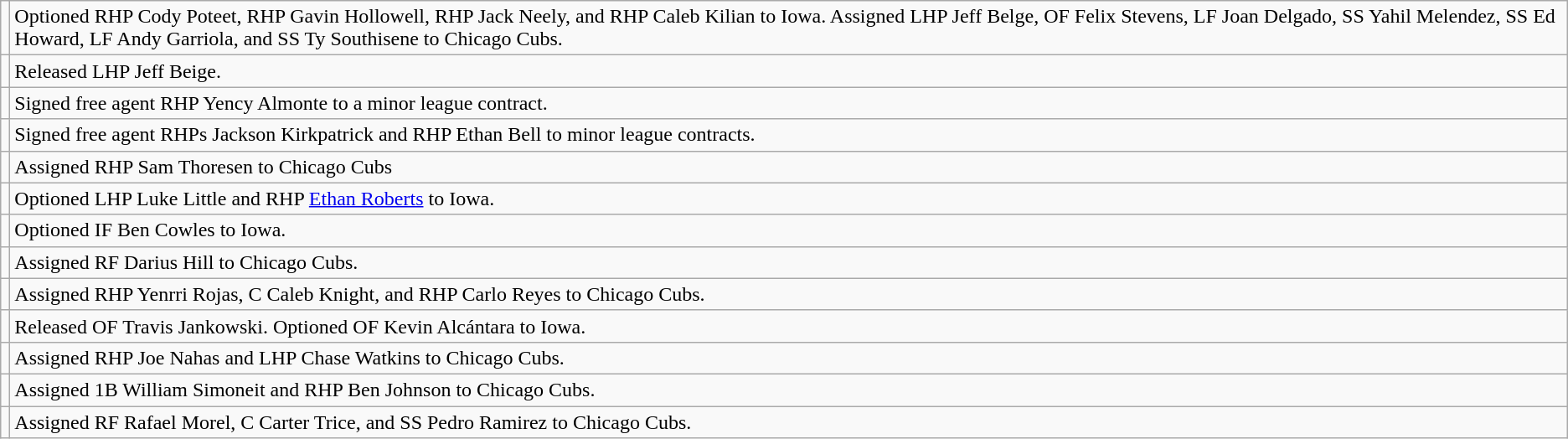<table class="wikitable">
<tr>
<td></td>
<td>Optioned RHP Cody Poteet, RHP Gavin Hollowell, RHP Jack Neely, and RHP Caleb Kilian to Iowa. Assigned LHP Jeff Belge, OF Felix Stevens, LF Joan Delgado, SS Yahil Melendez, SS Ed Howard, LF Andy Garriola, and SS Ty Southisene to Chicago Cubs.</td>
</tr>
<tr>
<td></td>
<td>Released LHP Jeff Beige.</td>
</tr>
<tr>
<td></td>
<td>Signed free agent RHP Yency Almonte to a minor league contract.</td>
</tr>
<tr>
<td></td>
<td>Signed free agent RHPs Jackson Kirkpatrick and RHP Ethan Bell to minor league contracts.</td>
</tr>
<tr>
<td></td>
<td>Assigned RHP Sam Thoresen to Chicago Cubs</td>
</tr>
<tr>
<td></td>
<td>Optioned LHP Luke Little and RHP <a href='#'>Ethan Roberts</a> to Iowa.</td>
</tr>
<tr>
<td></td>
<td>Optioned IF Ben Cowles to Iowa.</td>
</tr>
<tr>
<td></td>
<td>Assigned RF Darius Hill to Chicago Cubs.</td>
</tr>
<tr>
<td></td>
<td>Assigned RHP Yenrri Rojas, C Caleb Knight, and RHP Carlo Reyes to Chicago Cubs.</td>
</tr>
<tr>
<td></td>
<td>Released OF Travis Jankowski. Optioned OF Kevin Alcántara to Iowa.</td>
</tr>
<tr>
<td></td>
<td>Assigned RHP Joe Nahas and LHP Chase Watkins to Chicago Cubs.</td>
</tr>
<tr>
<td></td>
<td>Assigned 1B William Simoneit and RHP Ben Johnson to Chicago Cubs.</td>
</tr>
<tr>
<td></td>
<td>Assigned RF Rafael Morel, C Carter Trice, and SS Pedro Ramirez to Chicago Cubs.</td>
</tr>
</table>
